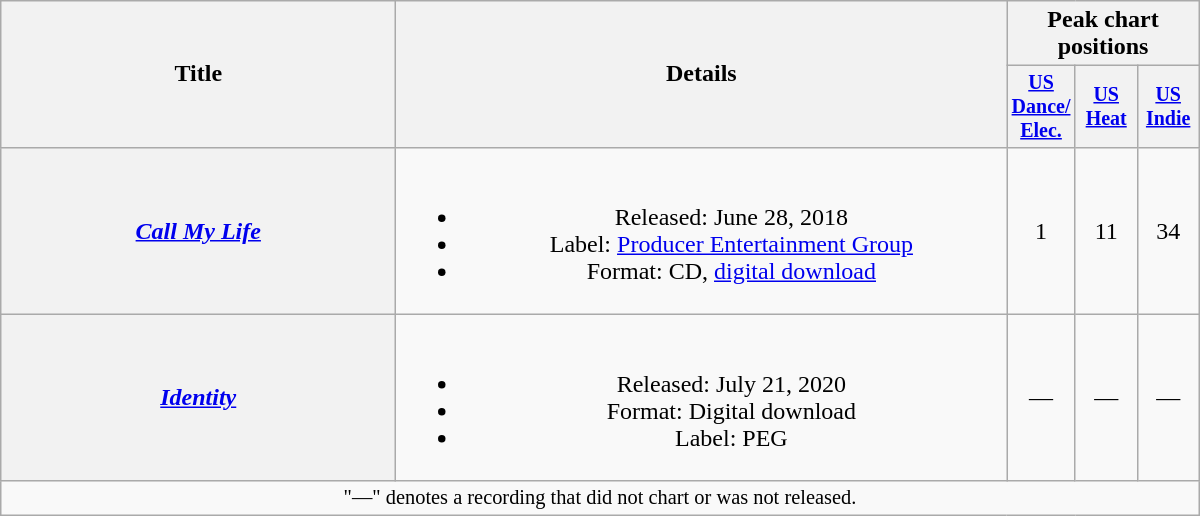<table class="wikitable plainrowheaders" style="text-align:center;">
<tr>
<th rowspan="2" style="width:16em;">Title</th>
<th rowspan="2" style="width:25em;">Details</th>
<th colspan="3">Peak chart positions</th>
</tr>
<tr style="font-size:smaller;">
<th width="35"><a href='#'>US<br>Dance/<br>Elec.</a></th>
<th width="35"><a href='#'>US<br>Heat</a><br></th>
<th width="35"><a href='#'>US Indie</a><br></th>
</tr>
<tr>
<th scope="row"><em><a href='#'>Call My Life</a></em></th>
<td><br><ul><li>Released: June 28, 2018</li><li>Label: <a href='#'>Producer Entertainment Group</a></li><li>Format: CD, <a href='#'>digital download</a></li></ul></td>
<td>1</td>
<td>11</td>
<td>34</td>
</tr>
<tr>
<th scope="row"><em><a href='#'>Identity</a></em></th>
<td><br><ul><li>Released: July 21, 2020</li><li>Format: Digital download</li><li>Label: PEG</li></ul></td>
<td>—</td>
<td>—</td>
<td>—</td>
</tr>
<tr>
<td colspan="5" style="font-size:85%">"—" denotes a recording that did not chart or was not released.</td>
</tr>
</table>
